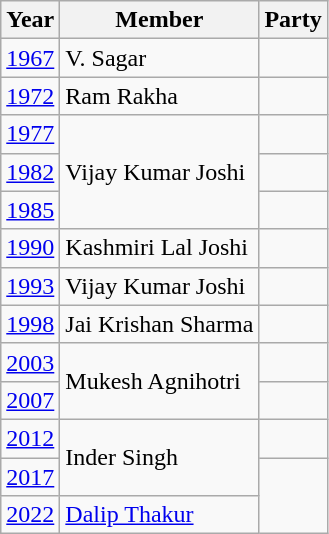<table class="wikitable sortable">
<tr>
<th>Year</th>
<th>Member</th>
<th colspan="2">Party</th>
</tr>
<tr>
<td><a href='#'>1967</a></td>
<td>V. Sagar</td>
<td></td>
</tr>
<tr>
<td><a href='#'>1972</a></td>
<td>Ram Rakha</td>
<td></td>
</tr>
<tr>
<td><a href='#'>1977</a></td>
<td rowspan=3>Vijay Kumar Joshi</td>
<td></td>
</tr>
<tr>
<td><a href='#'>1982</a></td>
<td></td>
</tr>
<tr>
<td><a href='#'>1985</a></td>
</tr>
<tr>
<td><a href='#'>1990</a></td>
<td>Kashmiri Lal Joshi</td>
<td></td>
</tr>
<tr>
<td><a href='#'>1993</a></td>
<td>Vijay Kumar Joshi</td>
<td></td>
</tr>
<tr>
<td><a href='#'>1998</a></td>
<td>Jai Krishan Sharma</td>
<td></td>
</tr>
<tr>
<td><a href='#'>2003</a></td>
<td rowspan=2>Mukesh Agnihotri</td>
<td></td>
</tr>
<tr>
<td><a href='#'>2007</a></td>
</tr>
<tr>
<td><a href='#'>2012</a></td>
<td rowspan=2>Inder Singh</td>
<td></td>
</tr>
<tr>
<td><a href='#'>2017</a></td>
</tr>
<tr>
<td><a href='#'>2022</a></td>
<td><a href='#'>Dalip Thakur</a></td>
</tr>
</table>
